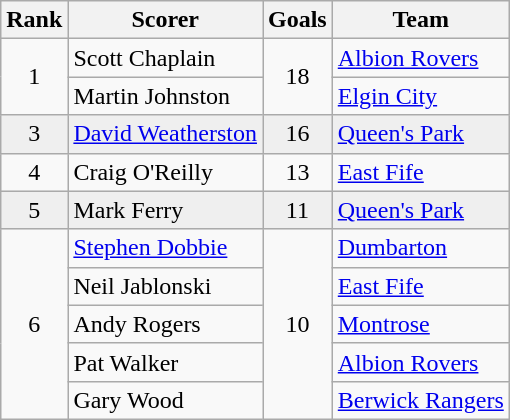<table class="wikitable">
<tr>
<th>Rank</th>
<th>Scorer</th>
<th>Goals</th>
<th>Team</th>
</tr>
<tr>
<td rowspan="2" style="text-align:center;">1</td>
<td> Scott Chaplain</td>
<td rowspan="2" style="text-align:center;">18</td>
<td><a href='#'>Albion Rovers</a></td>
</tr>
<tr>
<td> Martin Johnston</td>
<td><a href='#'>Elgin City</a></td>
</tr>
<tr bgcolor="#EFEFEF">
<td style="text-align:center;">3</td>
<td> <a href='#'>David Weatherston</a></td>
<td style="text-align:center;">16</td>
<td><a href='#'>Queen's Park</a></td>
</tr>
<tr>
<td style="text-align:center;">4</td>
<td> Craig O'Reilly</td>
<td style="text-align:center;">13</td>
<td><a href='#'>East Fife</a></td>
</tr>
<tr bgcolor="#EFEFEF">
<td style="text-align:center;">5</td>
<td> Mark Ferry</td>
<td style="text-align:center;">11</td>
<td><a href='#'>Queen's Park</a></td>
</tr>
<tr>
<td rowspan="5" style="text-align:center;">6</td>
<td> <a href='#'>Stephen Dobbie</a></td>
<td rowspan="5" style="text-align:center;">10</td>
<td><a href='#'>Dumbarton</a></td>
</tr>
<tr>
<td> Neil Jablonski</td>
<td><a href='#'>East Fife</a></td>
</tr>
<tr>
<td> Andy Rogers</td>
<td><a href='#'>Montrose</a></td>
</tr>
<tr>
<td> Pat Walker</td>
<td><a href='#'>Albion Rovers</a></td>
</tr>
<tr>
<td> Gary Wood</td>
<td><a href='#'>Berwick Rangers</a></td>
</tr>
</table>
